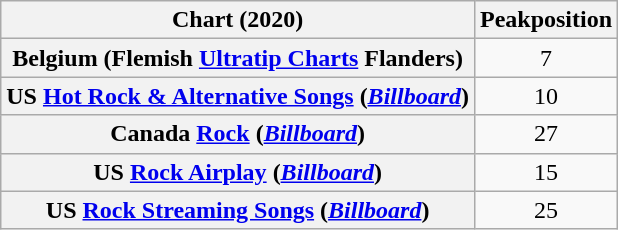<table class="wikitable sortable plainrowheaders" style="text-align: center;">
<tr>
<th>Chart (2020)</th>
<th>Peakposition</th>
</tr>
<tr>
<th scope="row">Belgium (Flemish <a href='#'>Ultratip Charts</a> Flanders)</th>
<td>7</td>
</tr>
<tr>
<th scope="row">US <a href='#'>Hot Rock & Alternative Songs</a> (<a href='#'><em>Billboard</em></a>)</th>
<td>10</td>
</tr>
<tr>
<th scope="row">Canada <a href='#'>Rock</a> (<a href='#'><em>Billboard</em></a>)</th>
<td>27</td>
</tr>
<tr>
<th scope="row">US <a href='#'>Rock Airplay</a> (<a href='#'><em>Billboard</em></a>)</th>
<td>15</td>
</tr>
<tr>
<th scope="row">US <a href='#'>Rock Streaming Songs</a> (<a href='#'><em>Billboard</em></a>)</th>
<td>25</td>
</tr>
</table>
